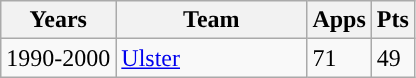<table class="wikitable" style="text-align:left;">
<tr>
<th>Years</th>
<th width=120px>Team</th>
<th>Apps</th>
<th>Pts</th>
</tr>
<tr>
<td>1990-2000</td>
<td><a href='#'>Ulster</a></td>
<td>71</td>
<td>49</td>
</tr>
</table>
